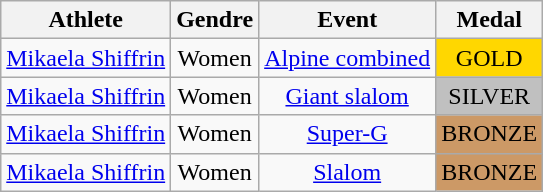<table class="wikitable" style="width:; font-size:100%; text-align:center;">
<tr>
<th>Athlete</th>
<th>Gendre</th>
<th>Event</th>
<th>Medal</th>
</tr>
<tr>
<td align=left><a href='#'>Mikaela Shiffrin</a></td>
<td>Women</td>
<td><a href='#'>Alpine combined</a></td>
<td bgcolor=gold>GOLD</td>
</tr>
<tr>
<td align=left><a href='#'>Mikaela Shiffrin</a></td>
<td>Women</td>
<td><a href='#'>Giant slalom</a></td>
<td bgcolor=silver>SILVER</td>
</tr>
<tr>
<td align=left><a href='#'>Mikaela Shiffrin</a></td>
<td>Women</td>
<td><a href='#'>Super-G</a></td>
<td bgcolor=cc9966>BRONZE</td>
</tr>
<tr>
<td align=left><a href='#'>Mikaela Shiffrin</a></td>
<td>Women</td>
<td><a href='#'>Slalom</a></td>
<td bgcolor=cc9966>BRONZE</td>
</tr>
</table>
